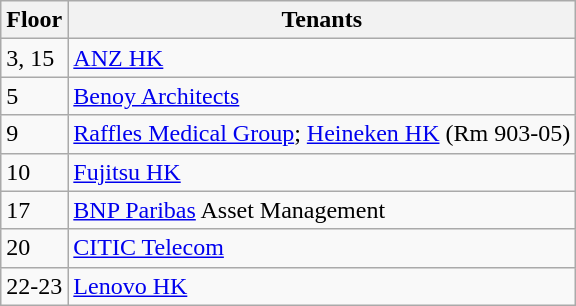<table class="wikitable">
<tr>
<th>Floor</th>
<th>Tenants</th>
</tr>
<tr>
<td>3, 15</td>
<td><a href='#'>ANZ HK</a></td>
</tr>
<tr>
<td>5</td>
<td><a href='#'>Benoy Architects</a></td>
</tr>
<tr>
<td>9</td>
<td><a href='#'>Raffles Medical Group</a>; <a href='#'>Heineken HK</a> (Rm 903-05)</td>
</tr>
<tr>
<td>10</td>
<td><a href='#'>Fujitsu HK</a></td>
</tr>
<tr>
<td>17</td>
<td><a href='#'>BNP Paribas</a> Asset Management</td>
</tr>
<tr>
<td>20</td>
<td><a href='#'>CITIC Telecom</a></td>
</tr>
<tr>
<td>22-23</td>
<td><a href='#'>Lenovo HK</a></td>
</tr>
</table>
